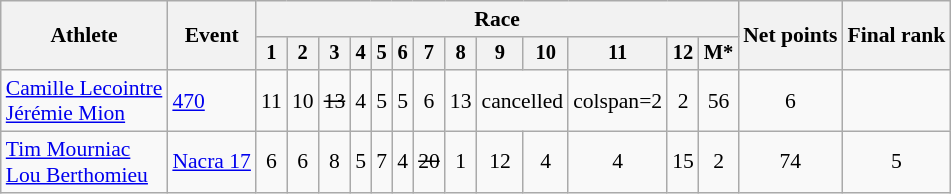<table class="wikitable" style="font-size:90%">
<tr>
<th rowspan="2">Athlete</th>
<th rowspan="2">Event</th>
<th colspan=13>Race</th>
<th rowspan=2>Net points</th>
<th rowspan=2>Final rank</th>
</tr>
<tr style="font-size:95%">
<th>1</th>
<th>2</th>
<th>3</th>
<th>4</th>
<th>5</th>
<th>6</th>
<th>7</th>
<th>8</th>
<th>9</th>
<th>10</th>
<th>11</th>
<th>12</th>
<th>M*</th>
</tr>
<tr align=center>
<td align=left><a href='#'>Camille Lecointre</a><br><a href='#'>Jérémie Mion</a></td>
<td align=left><a href='#'>470</a></td>
<td>11</td>
<td>10</td>
<td><s>13</s></td>
<td>4</td>
<td>5</td>
<td>5</td>
<td>6</td>
<td>13</td>
<td colspan="2">cancelled</td>
<td>colspan=2 </td>
<td>2</td>
<td>56</td>
<td>6</td>
</tr>
<tr align=center>
<td align=left><a href='#'>Tim Mourniac</a><br><a href='#'>Lou Berthomieu</a></td>
<td align=left><a href='#'>Nacra 17</a></td>
<td>6</td>
<td>6</td>
<td>8</td>
<td>5</td>
<td>7</td>
<td>4</td>
<td><s>20</s><br></td>
<td>1</td>
<td>12</td>
<td>4</td>
<td>4</td>
<td>15</td>
<td>2</td>
<td>74</td>
<td>5</td>
</tr>
</table>
